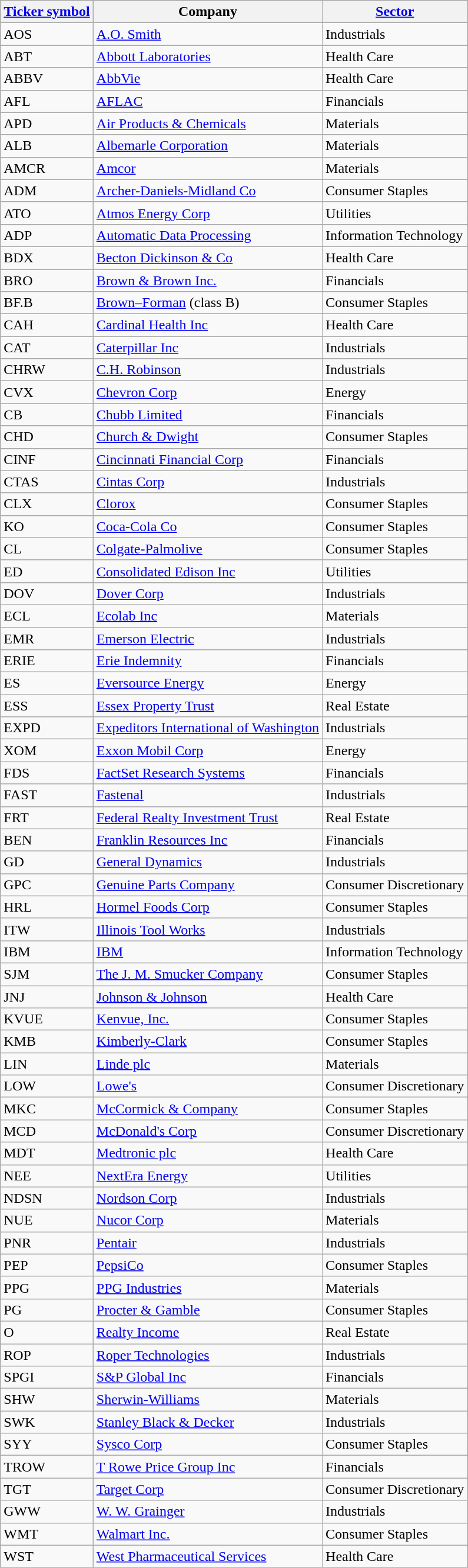<table class="wikitable sortable" id="constituents">
<tr>
<th><a href='#'>Ticker symbol</a></th>
<th>Company</th>
<th><a href='#'>Sector</a></th>
</tr>
<tr>
<td>AOS</td>
<td><a href='#'>A.O. Smith</a></td>
<td>Industrials</td>
</tr>
<tr>
<td>ABT</td>
<td><a href='#'>Abbott Laboratories</a></td>
<td>Health Care</td>
</tr>
<tr>
<td>ABBV</td>
<td><a href='#'>AbbVie</a></td>
<td>Health Care</td>
</tr>
<tr>
<td>AFL</td>
<td><a href='#'>AFLAC</a></td>
<td>Financials</td>
</tr>
<tr>
<td>APD</td>
<td><a href='#'>Air Products & Chemicals</a></td>
<td>Materials</td>
</tr>
<tr>
<td>ALB</td>
<td><a href='#'>Albemarle Corporation</a></td>
<td>Materials</td>
</tr>
<tr>
<td>AMCR</td>
<td><a href='#'>Amcor</a></td>
<td>Materials</td>
</tr>
<tr>
<td>ADM</td>
<td><a href='#'>Archer-Daniels-Midland Co</a></td>
<td>Consumer Staples</td>
</tr>
<tr>
<td>ATO</td>
<td><a href='#'>Atmos Energy Corp</a></td>
<td>Utilities</td>
</tr>
<tr>
<td>ADP</td>
<td><a href='#'>Automatic Data Processing</a></td>
<td>Information Technology</td>
</tr>
<tr>
<td>BDX</td>
<td><a href='#'>Becton Dickinson & Co</a></td>
<td>Health Care</td>
</tr>
<tr>
<td>BRO</td>
<td><a href='#'>Brown & Brown Inc.</a></td>
<td>Financials</td>
</tr>
<tr>
<td>BF.B</td>
<td><a href='#'>Brown–Forman</a> (class B)</td>
<td>Consumer Staples</td>
</tr>
<tr>
<td>CAH</td>
<td><a href='#'>Cardinal Health Inc</a></td>
<td>Health Care</td>
</tr>
<tr>
<td>CAT</td>
<td><a href='#'>Caterpillar Inc</a></td>
<td>Industrials</td>
</tr>
<tr>
<td>CHRW</td>
<td><a href='#'>C.H. Robinson</a></td>
<td>Industrials</td>
</tr>
<tr>
<td>CVX</td>
<td><a href='#'>Chevron Corp</a></td>
<td>Energy</td>
</tr>
<tr>
<td>CB</td>
<td><a href='#'>Chubb Limited</a></td>
<td>Financials</td>
</tr>
<tr>
<td>CHD</td>
<td><a href='#'>Church & Dwight</a></td>
<td>Consumer Staples</td>
</tr>
<tr>
<td>CINF</td>
<td><a href='#'>Cincinnati Financial Corp</a></td>
<td>Financials</td>
</tr>
<tr>
<td>CTAS</td>
<td><a href='#'>Cintas Corp</a></td>
<td>Industrials</td>
</tr>
<tr>
<td>CLX</td>
<td><a href='#'>Clorox</a></td>
<td>Consumer Staples</td>
</tr>
<tr>
<td>KO</td>
<td><a href='#'>Coca-Cola Co</a></td>
<td>Consumer Staples</td>
</tr>
<tr>
<td>CL</td>
<td><a href='#'>Colgate-Palmolive</a></td>
<td>Consumer Staples</td>
</tr>
<tr>
<td>ED</td>
<td><a href='#'>Consolidated Edison Inc</a></td>
<td>Utilities</td>
</tr>
<tr>
<td>DOV</td>
<td><a href='#'>Dover Corp</a></td>
<td>Industrials</td>
</tr>
<tr>
<td>ECL</td>
<td><a href='#'>Ecolab Inc</a></td>
<td>Materials</td>
</tr>
<tr>
<td>EMR</td>
<td><a href='#'>Emerson Electric</a></td>
<td>Industrials</td>
</tr>
<tr>
<td>ERIE</td>
<td><a href='#'>Erie Indemnity</a></td>
<td>Financials</td>
</tr>
<tr>
<td>ES</td>
<td><a href='#'>Eversource Energy</a></td>
<td>Energy</td>
</tr>
<tr>
<td>ESS</td>
<td><a href='#'>Essex Property Trust</a></td>
<td>Real Estate</td>
</tr>
<tr>
<td>EXPD</td>
<td><a href='#'>Expeditors International of Washington</a></td>
<td>Industrials</td>
</tr>
<tr>
<td>XOM</td>
<td><a href='#'>Exxon Mobil Corp</a></td>
<td>Energy</td>
</tr>
<tr>
<td>FDS</td>
<td><a href='#'>FactSet Research Systems</a></td>
<td>Financials</td>
</tr>
<tr>
<td>FAST</td>
<td><a href='#'>Fastenal</a></td>
<td>Industrials</td>
</tr>
<tr>
<td>FRT</td>
<td><a href='#'>Federal Realty Investment Trust</a></td>
<td>Real Estate</td>
</tr>
<tr>
<td>BEN</td>
<td><a href='#'>Franklin Resources Inc</a></td>
<td>Financials</td>
</tr>
<tr>
<td>GD</td>
<td><a href='#'>General Dynamics</a></td>
<td>Industrials</td>
</tr>
<tr>
<td>GPC</td>
<td><a href='#'>Genuine Parts Company</a></td>
<td>Consumer Discretionary</td>
</tr>
<tr>
<td>HRL</td>
<td><a href='#'>Hormel Foods Corp</a></td>
<td>Consumer Staples</td>
</tr>
<tr>
<td>ITW</td>
<td><a href='#'>Illinois Tool Works</a></td>
<td>Industrials</td>
</tr>
<tr>
<td>IBM</td>
<td><a href='#'>IBM</a></td>
<td>Information Technology</td>
</tr>
<tr>
<td>SJM</td>
<td><a href='#'>The J. M. Smucker Company</a></td>
<td>Consumer Staples</td>
</tr>
<tr>
<td>JNJ</td>
<td><a href='#'>Johnson & Johnson</a></td>
<td>Health Care</td>
</tr>
<tr>
<td>KVUE</td>
<td><a href='#'>Kenvue, Inc.</a></td>
<td>Consumer Staples</td>
</tr>
<tr>
<td>KMB</td>
<td><a href='#'>Kimberly-Clark</a></td>
<td>Consumer Staples</td>
</tr>
<tr>
<td>LIN</td>
<td><a href='#'>Linde plc</a></td>
<td>Materials</td>
</tr>
<tr>
<td>LOW</td>
<td><a href='#'>Lowe's</a></td>
<td>Consumer Discretionary</td>
</tr>
<tr>
<td>MKC</td>
<td><a href='#'>McCormick & Company</a></td>
<td>Consumer Staples</td>
</tr>
<tr>
<td>MCD</td>
<td><a href='#'>McDonald's Corp</a></td>
<td>Consumer Discretionary</td>
</tr>
<tr>
<td>MDT</td>
<td><a href='#'>Medtronic plc</a></td>
<td>Health Care</td>
</tr>
<tr>
<td>NEE</td>
<td><a href='#'>NextEra Energy</a></td>
<td>Utilities</td>
</tr>
<tr>
<td>NDSN</td>
<td><a href='#'>Nordson Corp</a></td>
<td>Industrials</td>
</tr>
<tr>
<td>NUE</td>
<td><a href='#'>Nucor Corp</a></td>
<td>Materials</td>
</tr>
<tr>
<td>PNR</td>
<td><a href='#'>Pentair</a></td>
<td>Industrials</td>
</tr>
<tr>
<td>PEP</td>
<td><a href='#'>PepsiCo</a></td>
<td>Consumer Staples</td>
</tr>
<tr>
<td>PPG</td>
<td><a href='#'>PPG Industries</a></td>
<td>Materials</td>
</tr>
<tr>
<td>PG</td>
<td><a href='#'>Procter & Gamble</a></td>
<td>Consumer Staples</td>
</tr>
<tr>
<td>O</td>
<td><a href='#'>Realty Income</a></td>
<td>Real Estate</td>
</tr>
<tr>
<td>ROP</td>
<td><a href='#'>Roper Technologies</a></td>
<td>Industrials</td>
</tr>
<tr>
<td>SPGI</td>
<td><a href='#'>S&P Global Inc</a></td>
<td>Financials</td>
</tr>
<tr>
<td>SHW</td>
<td><a href='#'>Sherwin-Williams</a></td>
<td>Materials</td>
</tr>
<tr>
<td>SWK</td>
<td><a href='#'>Stanley Black & Decker</a></td>
<td>Industrials</td>
</tr>
<tr>
<td>SYY</td>
<td><a href='#'>Sysco Corp</a></td>
<td>Consumer Staples</td>
</tr>
<tr>
<td>TROW</td>
<td><a href='#'>T Rowe Price Group Inc</a></td>
<td>Financials</td>
</tr>
<tr>
<td>TGT</td>
<td><a href='#'>Target Corp</a></td>
<td>Consumer Discretionary</td>
</tr>
<tr>
<td>GWW</td>
<td><a href='#'>W. W. Grainger</a></td>
<td>Industrials</td>
</tr>
<tr>
<td>WMT</td>
<td><a href='#'>Walmart Inc.</a></td>
<td>Consumer Staples</td>
</tr>
<tr>
<td>WST</td>
<td><a href='#'>West Pharmaceutical Services</a></td>
<td>Health Care</td>
</tr>
</table>
